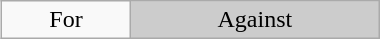<table class="wikitable" style="width:20%;text-align:center;float:right">
<tr>
<td style="text-align:center">For</td>
<td style="background:#ccc;text-align:center">Against</td>
</tr>
</table>
